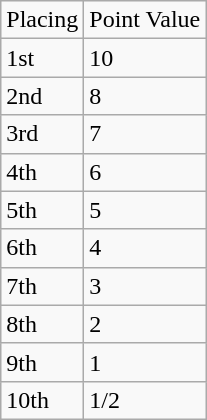<table class="wikitable">
<tr>
<td>Placing</td>
<td>Point Value</td>
</tr>
<tr>
<td>1st</td>
<td>10</td>
</tr>
<tr>
<td>2nd</td>
<td>8</td>
</tr>
<tr>
<td>3rd</td>
<td>7</td>
</tr>
<tr>
<td>4th</td>
<td>6</td>
</tr>
<tr>
<td>5th</td>
<td>5</td>
</tr>
<tr>
<td>6th</td>
<td>4</td>
</tr>
<tr>
<td>7th</td>
<td>3</td>
</tr>
<tr>
<td>8th</td>
<td>2</td>
</tr>
<tr>
<td>9th</td>
<td>1</td>
</tr>
<tr>
<td>10th</td>
<td>1/2</td>
</tr>
</table>
